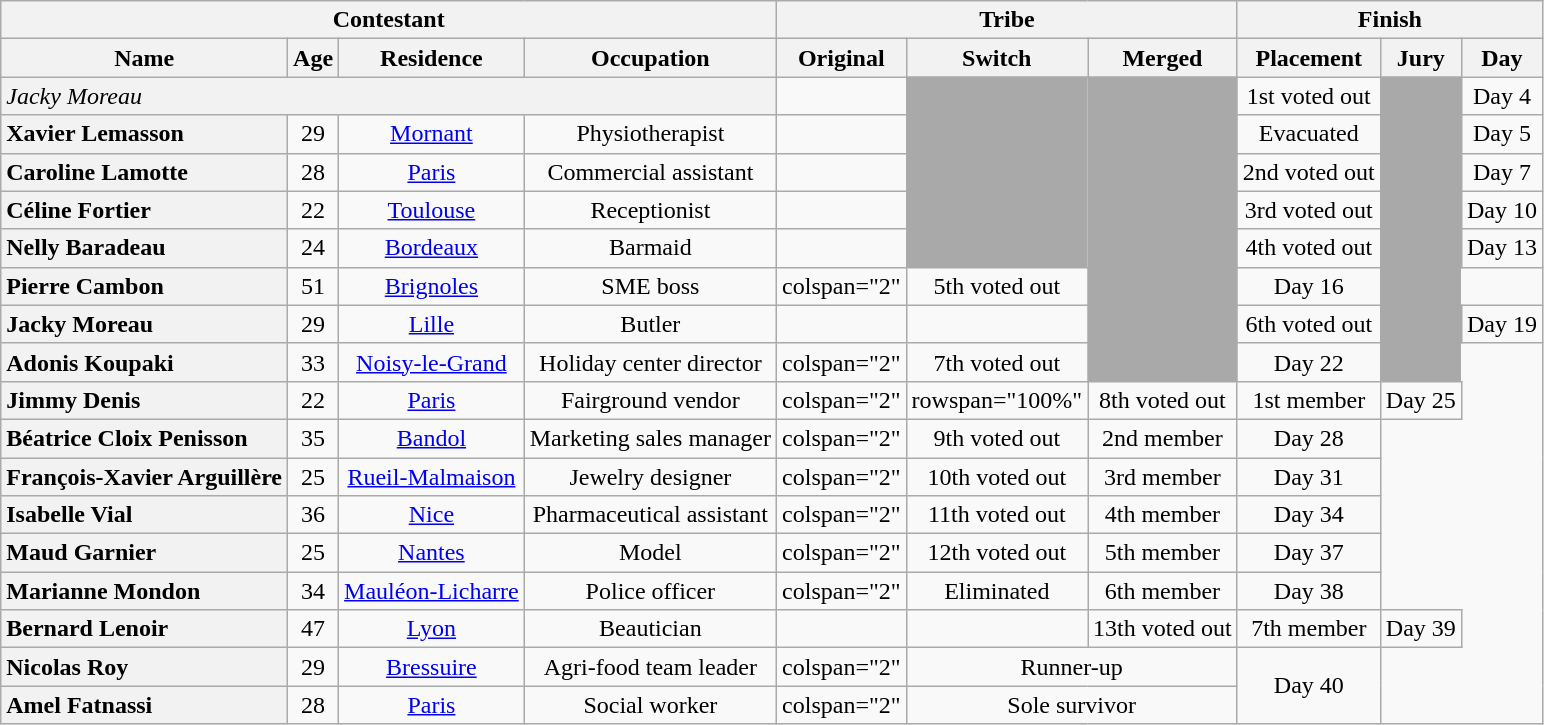<table class="wikitable sortable" style="text-align:center;">
<tr>
<th colspan="4" scope="colgroup" class="unsortable">Contestant</th>
<th colspan="3" scope="colgroup" class="unsortable">Tribe</th>
<th colspan="3" scope="colgroup" class="unsortable">Finish</th>
</tr>
<tr>
<th scope="col">Name</th>
<th scope="col">Age</th>
<th scope="col" class="unsortable">Residence</th>
<th scope="col" class="unsortable">Occupation</th>
<th scope="col">Original</th>
<th scope="col">Switch</th>
<th class="unsortable">Merged</th>
<th scope="col" class=unsortable>Placement</th>
<th scope="col" class=unsortable>Jury</th>
<th scope="col" class=unsortable>Day</th>
</tr>
<tr>
<th scope="row" colspan="4" style="text-align:left; font-weight:normal;"><em>Jacky Moreau</em></th>
<td></td>
<td rowspan="5" style="background:darkgray; border:none;"></td>
<td rowspan="8" style="background:darkgray; border:none;"></td>
<td>1st voted out</td>
<td rowspan="8" style="background:darkgray; border:none;"></td>
<td>Day 4</td>
</tr>
<tr>
<th scope="row" style="text-align:left;">Xavier Lemasson</th>
<td>29</td>
<td><a href='#'>Mornant</a></td>
<td>Physiotherapist</td>
<td></td>
<td>Evacuated</td>
<td>Day 5</td>
</tr>
<tr>
<th scope="row" style="text-align:left;">Caroline Lamotte</th>
<td>28</td>
<td><a href='#'>Paris</a></td>
<td>Commercial assistant</td>
<td></td>
<td>2nd voted out</td>
<td>Day 7</td>
</tr>
<tr>
<th scope="row" style="text-align:left;">Céline Fortier</th>
<td>22</td>
<td><a href='#'>Toulouse</a></td>
<td>Receptionist</td>
<td></td>
<td>3rd voted out</td>
<td>Day 10</td>
</tr>
<tr>
<th scope="row" style="text-align:left;">Nelly Baradeau</th>
<td>24</td>
<td><a href='#'>Bordeaux</a></td>
<td>Barmaid</td>
<td></td>
<td>4th voted out</td>
<td>Day 13</td>
</tr>
<tr>
<th scope="row" style="text-align:left;">Pierre Cambon</th>
<td>51</td>
<td><a href='#'>Brignoles</a></td>
<td>SME boss</td>
<td>colspan="2" </td>
<td>5th voted out</td>
<td>Day 16</td>
</tr>
<tr>
<th scope="row" style="text-align:left;">Jacky Moreau</th>
<td>29</td>
<td><a href='#'>Lille</a></td>
<td>Butler</td>
<td></td>
<td></td>
<td>6th voted out</td>
<td>Day 19</td>
</tr>
<tr>
<th scope="row" style="text-align:left;">Adonis Koupaki</th>
<td>33</td>
<td><a href='#'>Noisy-le-Grand</a></td>
<td>Holiday center director</td>
<td>colspan="2" </td>
<td>7th voted out</td>
<td>Day 22</td>
</tr>
<tr>
<th scope="row" style="text-align:left;">Jimmy Denis</th>
<td>22</td>
<td><a href='#'>Paris</a></td>
<td>Fairground vendor</td>
<td>colspan="2" </td>
<td>rowspan="100%" </td>
<td>8th voted out</td>
<td>1st member</td>
<td>Day 25</td>
</tr>
<tr>
<th scope="row" style="text-align:left;">Béatrice Cloix Penisson</th>
<td>35</td>
<td><a href='#'>Bandol</a></td>
<td>Marketing sales manager</td>
<td>colspan="2" </td>
<td>9th voted out</td>
<td>2nd member</td>
<td>Day 28</td>
</tr>
<tr>
<th scope="row" style="text-align:left;">François-Xavier Arguillère</th>
<td>25</td>
<td><a href='#'>Rueil-Malmaison</a></td>
<td>Jewelry designer</td>
<td>colspan="2" </td>
<td>10th voted out</td>
<td>3rd member</td>
<td>Day 31</td>
</tr>
<tr>
<th scope="row" style="text-align:left;">Isabelle Vial</th>
<td>36</td>
<td><a href='#'>Nice</a></td>
<td>Pharmaceutical assistant</td>
<td>colspan="2" </td>
<td>11th voted out</td>
<td>4th member</td>
<td>Day 34</td>
</tr>
<tr>
<th scope="row" style="text-align:left;">Maud Garnier</th>
<td>25</td>
<td><a href='#'>Nantes</a></td>
<td>Model</td>
<td>colspan="2" </td>
<td>12th voted out</td>
<td>5th member</td>
<td>Day 37</td>
</tr>
<tr>
<th scope="row" style="text-align:left;">Marianne Mondon</th>
<td>34</td>
<td><a href='#'>Mauléon-Licharre</a></td>
<td>Police officer</td>
<td>colspan="2" </td>
<td>Eliminated</td>
<td>6th member</td>
<td>Day 38</td>
</tr>
<tr>
<th scope="row" style="text-align:left;">Bernard Lenoir</th>
<td>47</td>
<td><a href='#'>Lyon</a></td>
<td>Beautician</td>
<td></td>
<td></td>
<td>13th voted out</td>
<td>7th member</td>
<td>Day 39</td>
</tr>
<tr>
<th scope="row" style="text-align:left;">Nicolas Roy</th>
<td>29</td>
<td><a href='#'>Bressuire</a></td>
<td>Agri-food team leader</td>
<td>colspan="2" </td>
<td colspan="2">Runner-up</td>
<td rowspan="2">Day 40</td>
</tr>
<tr>
<th scope="row" style="text-align:left;">Amel Fatnassi</th>
<td>28</td>
<td><a href='#'>Paris</a></td>
<td>Social worker</td>
<td>colspan="2" </td>
<td colspan="2">Sole survivor</td>
</tr>
</table>
